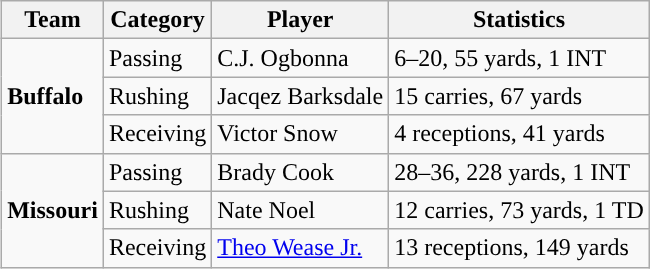<table class="wikitable" style="float: right;">
<tr>
<th>Team</th>
<th>Category</th>
<th>Player</th>
<th>Statistics</th>
</tr>
<tr>
<td rowspan=3><strong>Buffalo</strong></td>
<td>Passing</td>
<td>C.J. Ogbonna</td>
<td>6–20, 55 yards, 1 INT</td>
</tr>
<tr>
<td>Rushing</td>
<td>Jacqez Barksdale</td>
<td>15 carries, 67 yards</td>
</tr>
<tr>
<td>Receiving</td>
<td>Victor Snow</td>
<td>4 receptions, 41 yards</td>
</tr>
<tr>
<td rowspan=3><strong>Missouri</strong></td>
<td>Passing</td>
<td>Brady Cook</td>
<td>28–36, 228 yards, 1 INT</td>
</tr>
<tr>
<td>Rushing</td>
<td>Nate Noel</td>
<td>12 carries, 73 yards, 1 TD</td>
</tr>
<tr>
<td>Receiving</td>
<td><a href='#'>Theo Wease Jr.</a></td>
<td>13 receptions, 149 yards</td>
</tr>
</table>
